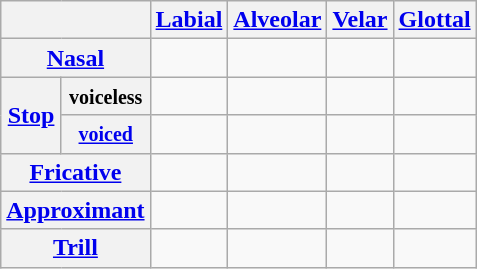<table class="wikitable" style="text-align:center">
<tr>
<th colspan="2"></th>
<th><a href='#'>Labial</a></th>
<th><a href='#'>Alveolar</a></th>
<th><a href='#'>Velar</a></th>
<th><a href='#'>Glottal</a></th>
</tr>
<tr>
<th colspan="2"><a href='#'>Nasal</a></th>
<td></td>
<td></td>
<td></td>
<td></td>
</tr>
<tr>
<th rowspan="2"><a href='#'>Stop</a></th>
<th><small>voiceless</small></th>
<td></td>
<td></td>
<td></td>
<td></td>
</tr>
<tr>
<th><a href='#'><small>voiced</small></a></th>
<td></td>
<td></td>
<td></td>
<td></td>
</tr>
<tr>
<th colspan="2"><a href='#'>Fricative</a></th>
<td></td>
<td></td>
<td></td>
<td></td>
</tr>
<tr>
<th colspan="2"><a href='#'>Approximant</a></th>
<td></td>
<td></td>
<td></td>
<td></td>
</tr>
<tr>
<th colspan="2"><a href='#'>Trill</a></th>
<td></td>
<td></td>
<td></td>
<td></td>
</tr>
</table>
